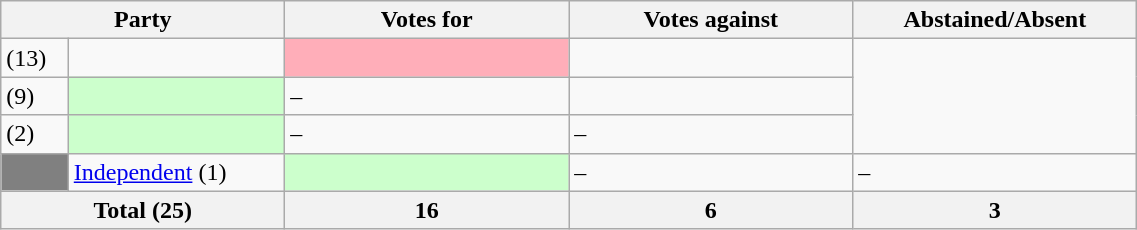<table class="wikitable" style="width:60%">
<tr>
<th style="width:20%;" colspan="2">Party</th>
<th style="width:20%;">Votes for</th>
<th style="width:20%;">Votes against</th>
<th style="width:20%;">Abstained/Absent</th>
</tr>
<tr>
<td> (13)</td>
<td></td>
<td style="background-color:#FFAEB9;"></td>
<td></td>
</tr>
<tr>
<td> (9)</td>
<td style="background-color:#CCFFCC;"></td>
<td>–</td>
<td></td>
</tr>
<tr>
<td> (2)</td>
<td style="background-color:#CCFFCC;"></td>
<td>–</td>
<td>–</td>
</tr>
<tr>
<td style="background:grey;"></td>
<td align=left><a href='#'>Independent</a> (1)</td>
<td style="background-color:#CCFFCC;"></td>
<td>–</td>
<td>–</td>
</tr>
<tr>
<th colspan=2>Total (25)</th>
<th>16</th>
<th>6</th>
<th>3</th>
</tr>
</table>
